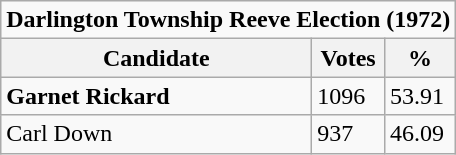<table class="wikitable">
<tr>
<td Colspan="3" align="center"><strong>Darlington Township Reeve Election (1972)</strong></td>
</tr>
<tr>
<th bgcolor="#DDDDFF" width="200px">Candidate</th>
<th bgcolor="#DDDDFF">Votes</th>
<th bgcolor="#DDDDFF">%</th>
</tr>
<tr>
<td><strong>Garnet Rickard</strong></td>
<td>1096</td>
<td>53.91</td>
</tr>
<tr>
<td>Carl Down</td>
<td>937</td>
<td>46.09</td>
</tr>
</table>
